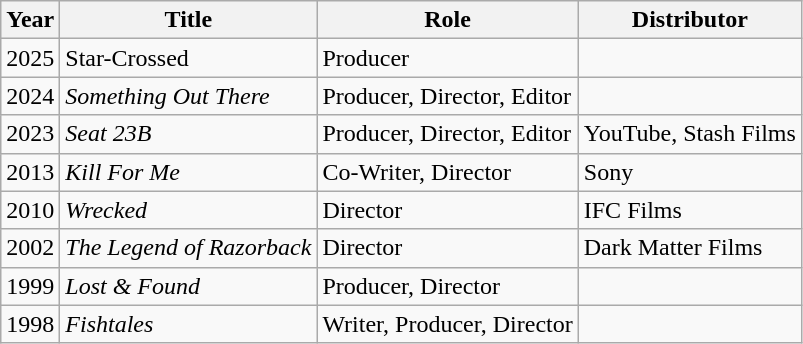<table class="wikitable">
<tr>
<th>Year</th>
<th>Title</th>
<th>Role</th>
<th>Distributor</th>
</tr>
<tr>
<td>2025</td>
<td>Star-Crossed</td>
<td>Producer</td>
<td></td>
</tr>
<tr>
<td>2024</td>
<td><em>Something Out There</em></td>
<td>Producer, Director, Editor</td>
<td></td>
</tr>
<tr>
<td>2023</td>
<td><em>Seat 23B</em></td>
<td>Producer, Director, Editor</td>
<td>YouTube, Stash Films</td>
</tr>
<tr>
<td>2013</td>
<td><em>Kill For Me</em></td>
<td>Co-Writer, Director</td>
<td>Sony</td>
</tr>
<tr>
<td>2010</td>
<td><em>Wrecked</em></td>
<td>Director</td>
<td>IFC Films</td>
</tr>
<tr>
<td>2002</td>
<td><em>The Legend of Razorback</em></td>
<td>Director</td>
<td>Dark Matter Films</td>
</tr>
<tr>
<td>1999</td>
<td><em>Lost & Found</em></td>
<td>Producer, Director</td>
<td></td>
</tr>
<tr>
<td>1998</td>
<td><em>Fishtales</em></td>
<td>Writer, Producer, Director</td>
<td></td>
</tr>
</table>
